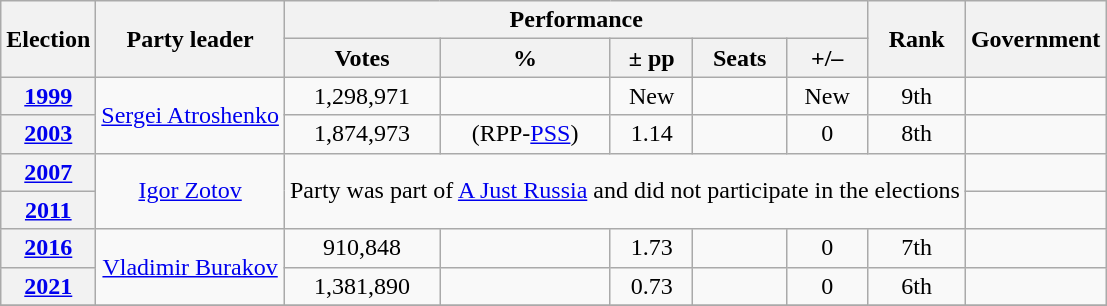<table class=wikitable style=text-align:center>
<tr>
<th rowspan="2"><strong>Election</strong></th>
<th rowspan="2">Party leader</th>
<th colspan="5" scope="col">Performance</th>
<th rowspan="2">Rank</th>
<th rowspan="2">Government</th>
</tr>
<tr>
<th><strong>Votes</strong></th>
<th><strong>%</strong></th>
<th><strong>± pp</strong></th>
<th><strong>Seats</strong></th>
<th><strong>+/–</strong></th>
</tr>
<tr>
<th><a href='#'>1999</a></th>
<td rowspan=2><a href='#'>Sergei Atroshenko</a></td>
<td>1,298,971</td>
<td></td>
<td>New</td>
<td></td>
<td>New</td>
<td>9th</td>
<td></td>
</tr>
<tr>
<th><a href='#'>2003</a></th>
<td>1,874,973</td>
<td> (RPP-<a href='#'>PSS</a>)</td>
<td> 1.14</td>
<td></td>
<td> 0</td>
<td> 8th</td>
<td></td>
</tr>
<tr>
<th><a href='#'>2007</a></th>
<td rowspan=2><a href='#'>Igor Zotov</a></td>
<td rowspan=2 colspan=6>Party was part of <a href='#'>A Just Russia</a> and did not participate in the elections</td>
<td></td>
</tr>
<tr>
<th><a href='#'>2011</a></th>
<td></td>
</tr>
<tr>
<th><a href='#'>2016</a></th>
<td rowspan=2><a href='#'>Vladimir Burakov</a></td>
<td>910,848</td>
<td></td>
<td> 1.73</td>
<td></td>
<td> 0</td>
<td> 7th</td>
<td></td>
</tr>
<tr>
<th><a href='#'>2021</a></th>
<td>1,381,890</td>
<td></td>
<td> 0.73</td>
<td></td>
<td> 0</td>
<td> 6th</td>
<td></td>
</tr>
<tr>
</tr>
</table>
